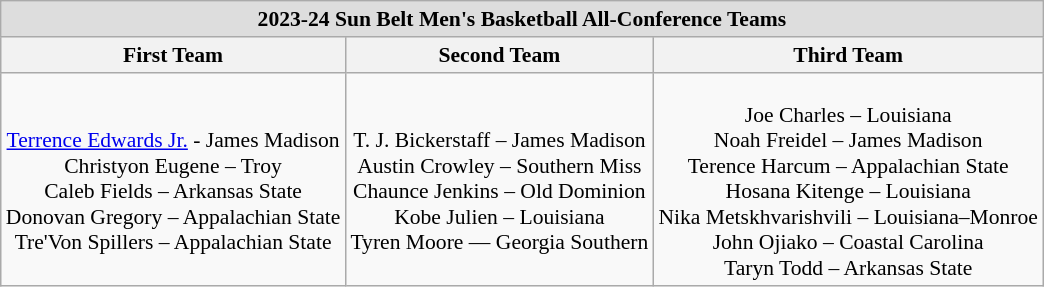<table class="wikitable" style="white-space:nowrap; text-align:center; font-size:90%;">
<tr>
<td colspan="7" style="background:#ddd;"><strong>2023-24 Sun Belt Men's Basketball All-Conference Teams</strong></td>
</tr>
<tr>
<th>First Team</th>
<th>Second Team</th>
<th>Third Team</th>
</tr>
<tr>
<td><br><a href='#'>Terrence Edwards Jr.</a> - James Madison<br>
Christyon Eugene – Troy<br>
Caleb Fields – Arkansas State<br>
Donovan Gregory – Appalachian State<br>
Tre'Von Spillers – Appalachian State</td>
<td><br>T. J. Bickerstaff – James Madison<br>
Austin Crowley – Southern Miss<br>
Chaunce Jenkins – Old Dominion<br>
Kobe Julien – Louisiana<br>
Tyren Moore — Georgia Southern</td>
<td><br>Joe Charles – Louisiana<br>
Noah Freidel – James Madison<br>
Terence Harcum – Appalachian State<br>
Hosana Kitenge – Louisiana<br>
Nika Metskhvarishvili – Louisiana–Monroe<br>
John Ojiako – Coastal Carolina<br>
Taryn Todd – Arkansas State</td>
</tr>
</table>
